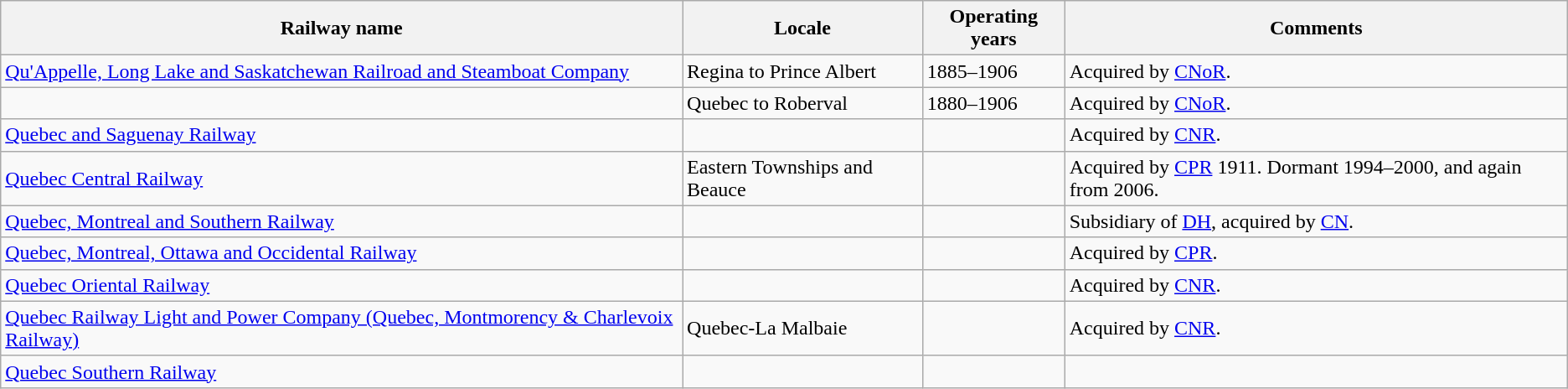<table class="wikitable">
<tr>
<th>Railway name</th>
<th>Locale</th>
<th>Operating years</th>
<th>Comments</th>
</tr>
<tr>
<td><a href='#'>Qu'Appelle, Long Lake and Saskatchewan Railroad and Steamboat Company</a></td>
<td>Regina to Prince Albert</td>
<td>1885–1906</td>
<td>Acquired by <a href='#'>CNoR</a>.</td>
</tr>
<tr>
<td></td>
<td>Quebec to Roberval</td>
<td>1880–1906</td>
<td>Acquired by <a href='#'>CNoR</a>.</td>
</tr>
<tr>
<td><a href='#'>Quebec and Saguenay Railway</a></td>
<td></td>
<td></td>
<td>Acquired by <a href='#'>CNR</a>.</td>
</tr>
<tr>
<td><a href='#'>Quebec Central Railway</a></td>
<td>Eastern Townships and Beauce</td>
<td></td>
<td>Acquired by <a href='#'>CPR</a> 1911. Dormant 1994–2000, and again from 2006.</td>
</tr>
<tr>
<td><a href='#'>Quebec, Montreal and Southern Railway</a></td>
<td></td>
<td></td>
<td>Subsidiary of <a href='#'>DH</a>, acquired by <a href='#'>CN</a>.</td>
</tr>
<tr>
<td><a href='#'>Quebec, Montreal, Ottawa and Occidental Railway</a></td>
<td></td>
<td></td>
<td>Acquired by <a href='#'>CPR</a>.</td>
</tr>
<tr>
<td><a href='#'>Quebec Oriental Railway</a></td>
<td></td>
<td></td>
<td>Acquired by <a href='#'>CNR</a>.</td>
</tr>
<tr>
<td><a href='#'>Quebec Railway Light and Power Company (Quebec, Montmorency & Charlevoix Railway)</a></td>
<td>Quebec-La Malbaie</td>
<td></td>
<td>Acquired by <a href='#'>CNR</a>.</td>
</tr>
<tr>
<td><a href='#'>Quebec Southern Railway</a></td>
<td></td>
<td></td>
<td></td>
</tr>
</table>
